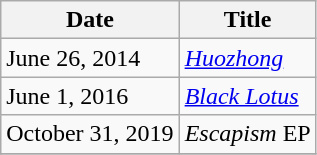<table class="wikitable plainrowheaders">
<tr>
<th>Date</th>
<th>Title</th>
</tr>
<tr>
<td>June 26, 2014</td>
<td><em><a href='#'>Huozhong</a></em>  </td>
</tr>
<tr>
<td>June 1, 2016</td>
<td><em><a href='#'>Black Lotus</a></em> </td>
</tr>
<tr>
<td>October 31, 2019</td>
<td><em>Escapism</em> EP</td>
</tr>
<tr>
</tr>
</table>
